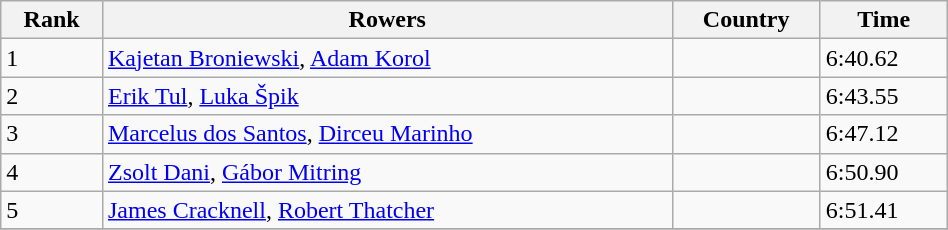<table class="wikitable" width=50%>
<tr>
<th>Rank</th>
<th>Rowers</th>
<th>Country</th>
<th>Time</th>
</tr>
<tr>
<td>1</td>
<td><a href='#'>Kajetan Broniewski</a>, <a href='#'>Adam Korol</a></td>
<td></td>
<td>6:40.62</td>
</tr>
<tr>
<td>2</td>
<td><a href='#'>Erik Tul</a>, <a href='#'>Luka Špik</a></td>
<td></td>
<td>6:43.55</td>
</tr>
<tr>
<td>3</td>
<td><a href='#'>Marcelus dos Santos</a>, <a href='#'>Dirceu Marinho</a></td>
<td></td>
<td>6:47.12</td>
</tr>
<tr>
<td>4</td>
<td><a href='#'>Zsolt Dani</a>, <a href='#'>Gábor Mitring</a></td>
<td></td>
<td>6:50.90</td>
</tr>
<tr>
<td>5</td>
<td><a href='#'>James Cracknell</a>, <a href='#'>Robert Thatcher</a></td>
<td></td>
<td>6:51.41</td>
</tr>
<tr>
</tr>
</table>
